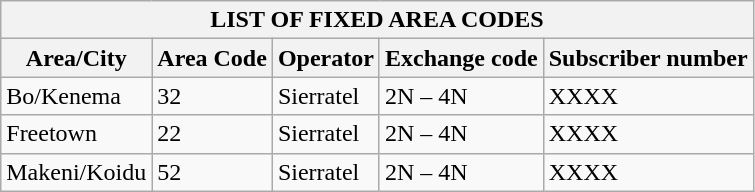<table class="wikitable" border=1>
<tr>
<th colspan="5">LIST OF FIXED AREA CODES</th>
</tr>
<tr>
<th>Area/City</th>
<th>Area Code</th>
<th>Operator</th>
<th>Exchange code</th>
<th>Subscriber number</th>
</tr>
<tr>
<td>Bo/Kenema</td>
<td>32</td>
<td>Sierratel</td>
<td>2N – 4N</td>
<td>XXXX</td>
</tr>
<tr>
<td>Freetown</td>
<td>22</td>
<td>Sierratel</td>
<td>2N – 4N</td>
<td>XXXX</td>
</tr>
<tr>
<td>Makeni/Koidu</td>
<td>52</td>
<td>Sierratel</td>
<td>2N – 4N</td>
<td>XXXX</td>
</tr>
</table>
